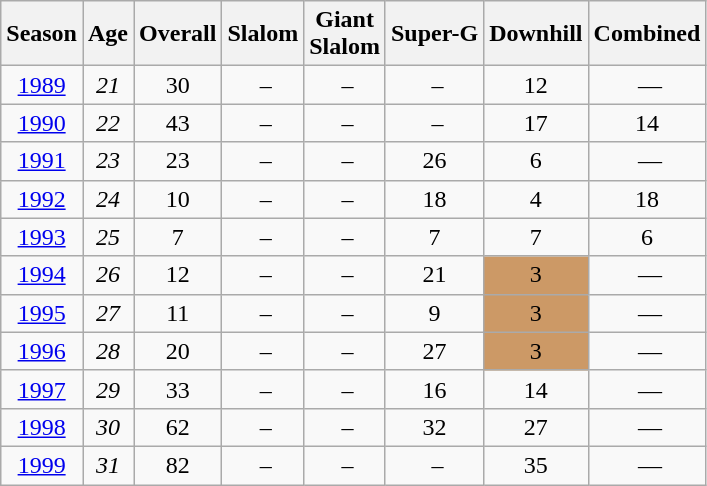<table class=wikitable style="text-align:center">
<tr>
<th>Season</th>
<th>Age</th>
<th>Overall</th>
<th>Slalom</th>
<th>Giant<br>Slalom</th>
<th>Super-G</th>
<th>Downhill</th>
<th>Combined</th>
</tr>
<tr>
<td><a href='#'>1989</a></td>
<td><em>21</em></td>
<td>30</td>
<td> –</td>
<td> –</td>
<td> –</td>
<td>12</td>
<td> —</td>
</tr>
<tr>
<td><a href='#'>1990</a></td>
<td><em>22</em></td>
<td>43</td>
<td> –</td>
<td> –</td>
<td> –</td>
<td>17</td>
<td>14</td>
</tr>
<tr>
<td><a href='#'>1991</a></td>
<td><em>23</em></td>
<td>23</td>
<td> –</td>
<td> –</td>
<td>26</td>
<td>6</td>
<td> —</td>
</tr>
<tr>
<td><a href='#'>1992</a></td>
<td><em>24</em></td>
<td>10</td>
<td> –</td>
<td> –</td>
<td>18</td>
<td>4</td>
<td>18</td>
</tr>
<tr>
<td><a href='#'>1993</a></td>
<td><em>25</em></td>
<td>7</td>
<td> –</td>
<td> –</td>
<td>7</td>
<td>7</td>
<td>6</td>
</tr>
<tr>
<td><a href='#'>1994</a></td>
<td><em>26</em></td>
<td>12</td>
<td> –</td>
<td> –</td>
<td>21</td>
<td style="background:#cc9966;">3</td>
<td> —</td>
</tr>
<tr>
<td><a href='#'>1995</a></td>
<td><em>27</em></td>
<td>11</td>
<td> –</td>
<td> –</td>
<td>9</td>
<td style="background:#cc9966;">3</td>
<td> —</td>
</tr>
<tr>
<td><a href='#'>1996</a></td>
<td><em>28</em></td>
<td>20</td>
<td> –</td>
<td> –</td>
<td>27</td>
<td style="background:#cc9966;">3</td>
<td> —</td>
</tr>
<tr>
<td><a href='#'>1997</a></td>
<td><em>29</em></td>
<td>33</td>
<td> –</td>
<td> –</td>
<td>16</td>
<td>14</td>
<td> —</td>
</tr>
<tr>
<td><a href='#'>1998</a></td>
<td><em>30</em></td>
<td>62</td>
<td> –</td>
<td> –</td>
<td>32</td>
<td>27</td>
<td> —</td>
</tr>
<tr>
<td><a href='#'>1999</a></td>
<td><em>31</em></td>
<td>82</td>
<td> –</td>
<td> –</td>
<td> –</td>
<td>35</td>
<td> —</td>
</tr>
</table>
